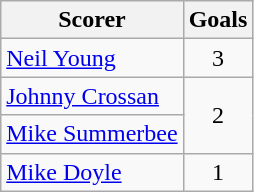<table class="wikitable">
<tr>
<th>Scorer</th>
<th>Goals</th>
</tr>
<tr>
<td> <a href='#'>Neil Young</a></td>
<td align=center>3</td>
</tr>
<tr>
<td> <a href='#'>Johnny Crossan</a></td>
<td rowspan="2" align=center>2</td>
</tr>
<tr>
<td> <a href='#'>Mike Summerbee</a></td>
</tr>
<tr>
<td> <a href='#'>Mike Doyle</a></td>
<td align=center>1</td>
</tr>
</table>
